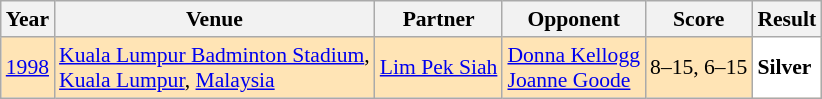<table class="sortable wikitable" style="font-size: 90%;">
<tr>
<th>Year</th>
<th>Venue</th>
<th>Partner</th>
<th>Opponent</th>
<th>Score</th>
<th>Result</th>
</tr>
<tr style="background:#FFE4B5">
<td align="center"><a href='#'>1998</a></td>
<td align="left"><a href='#'>Kuala Lumpur Badminton Stadium</a>,<br><a href='#'>Kuala Lumpur</a>, <a href='#'>Malaysia</a></td>
<td align="left"> <a href='#'>Lim Pek Siah</a></td>
<td align="left"> <a href='#'>Donna Kellogg</a> <br>  <a href='#'>Joanne Goode</a></td>
<td align="left">8–15, 6–15</td>
<td style="text-align:left; background:white"> <strong>Silver</strong></td>
</tr>
</table>
